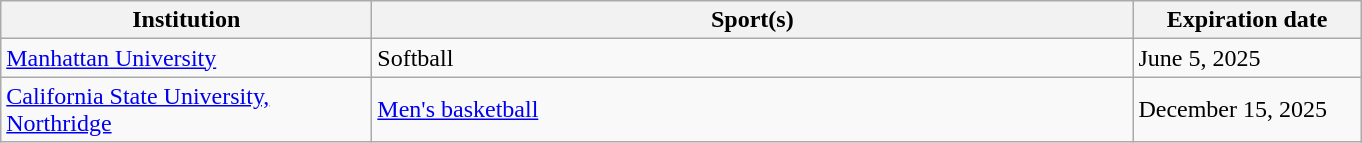<table class="wikitable">
<tr>
<th width=240>Institution</th>
<th width=500>Sport(s)</th>
<th width=145>Expiration date</th>
</tr>
<tr>
<td><a href='#'>Manhattan University</a></td>
<td>Softball</td>
<td>June 5, 2025</td>
</tr>
<tr>
<td><a href='#'>California State University, Northridge</a></td>
<td><a href='#'>Men's basketball</a></td>
<td>December 15, 2025</td>
</tr>
</table>
